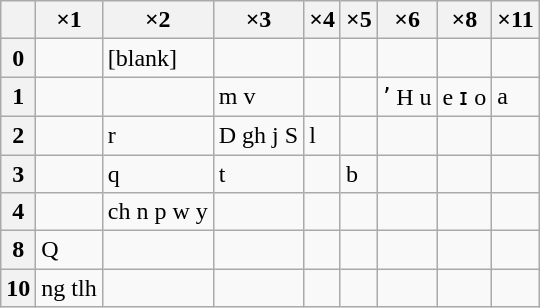<table class="wikitable floatright">
<tr>
<th></th>
<th>×1</th>
<th>×2</th>
<th>×3</th>
<th>×4</th>
<th>×5</th>
<th>×6</th>
<th>×8</th>
<th>×11</th>
</tr>
<tr>
<th>0</th>
<td></td>
<td>[blank]</td>
<td></td>
<td></td>
<td></td>
<td></td>
<td></td>
<td></td>
</tr>
<tr>
<th>1</th>
<td></td>
<td></td>
<td>m v</td>
<td></td>
<td></td>
<td>ʼ H u</td>
<td>e ɪ o</td>
<td>a</td>
</tr>
<tr>
<th>2</th>
<td></td>
<td>r</td>
<td>D gh j S</td>
<td>l</td>
<td></td>
<td></td>
<td></td>
<td></td>
</tr>
<tr>
<th>3</th>
<td></td>
<td>q</td>
<td>t</td>
<td></td>
<td>b</td>
<td></td>
<td></td>
<td></td>
</tr>
<tr>
<th>4</th>
<td></td>
<td>ch n p w y</td>
<td></td>
<td></td>
<td></td>
<td></td>
<td></td>
<td></td>
</tr>
<tr>
<th>8</th>
<td>Q</td>
<td></td>
<td></td>
<td></td>
<td></td>
<td></td>
<td></td>
<td></td>
</tr>
<tr>
<th>10</th>
<td>ng tlh</td>
<td></td>
<td></td>
<td></td>
<td></td>
<td></td>
<td></td>
<td></td>
</tr>
</table>
